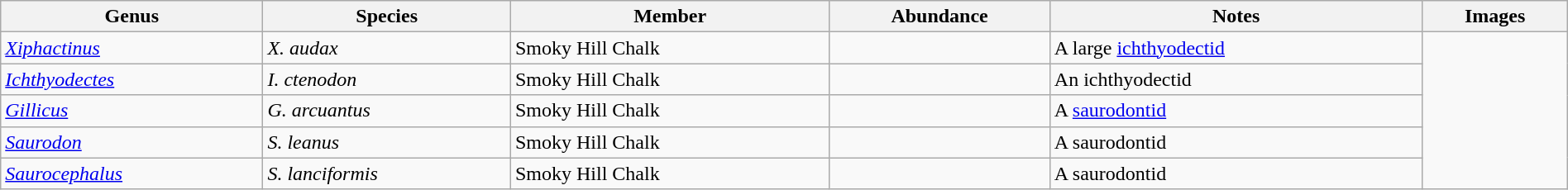<table class="wikitable" style="margin:auto; width:100%;">
<tr>
<th>Genus</th>
<th>Species</th>
<th>Member</th>
<th>Abundance</th>
<th>Notes</th>
<th>Images</th>
</tr>
<tr>
<td><em><a href='#'>Xiphactinus</a></em></td>
<td><em>X. audax</em></td>
<td>Smoky Hill Chalk</td>
<td></td>
<td>A large <a href='#'>ichthyodectid</a></td>
<td rowspan=34><br>

</td>
</tr>
<tr>
<td><em><a href='#'>Ichthyodectes</a></em></td>
<td><em>I. ctenodon</em></td>
<td>Smoky Hill Chalk</td>
<td></td>
<td>An ichthyodectid</td>
</tr>
<tr>
<td><em><a href='#'>Gillicus</a></em></td>
<td><em>G. arcuantus</em></td>
<td>Smoky Hill Chalk</td>
<td></td>
<td>A <a href='#'>saurodontid</a></td>
</tr>
<tr>
<td><em><a href='#'>Saurodon</a></em></td>
<td><em>S. leanus</em></td>
<td>Smoky Hill Chalk</td>
<td></td>
<td>A saurodontid</td>
</tr>
<tr>
<td><em><a href='#'>Saurocephalus</a></em></td>
<td><em>S. lanciformis</em></td>
<td>Smoky Hill Chalk</td>
<td></td>
<td>A saurodontid</td>
</tr>
</table>
